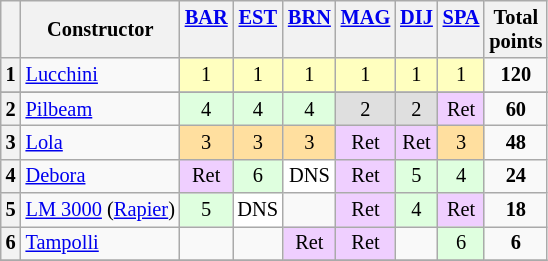<table class="wikitable" style="font-size: 85%; text-align:center;">
<tr valign="top">
<th valign=middle></th>
<th valign=middle>Constructor</th>
<th><a href='#'>BAR</a><br></th>
<th><a href='#'>EST</a><br></th>
<th><a href='#'>BRN</a><br></th>
<th><a href='#'>MAG</a><br></th>
<th><a href='#'>DIJ</a><br></th>
<th><a href='#'>SPA</a><br></th>
<th valign=middle>Total<br>points</th>
</tr>
<tr>
<th>1</th>
<td align=left> <a href='#'>Lucchini</a></td>
<td style="background:#FFFFBF;">1</td>
<td style="background:#FFFFBF;">1</td>
<td style="background:#FFFFBF;">1</td>
<td style="background:#FFFFBF;">1</td>
<td style="background:#FFFFBF;">1</td>
<td style="background:#FFFFBF;">1</td>
<td><strong>120</strong></td>
</tr>
<tr>
</tr>
<tr>
<th>2</th>
<td align=left> <a href='#'>Pilbeam</a></td>
<td style="background:#DFFFDF;">4</td>
<td style="background:#DFFFDF;">4</td>
<td style="background:#DFFFDF;">4</td>
<td style="background:#DFDFDF;">2</td>
<td style="background:#DFDFDF;">2</td>
<td style="background:#EFCFFF;">Ret</td>
<td align="center"><strong>60</strong></td>
</tr>
<tr>
<th>3</th>
<td align=left> <a href='#'>Lola</a></td>
<td style="background:#FFDF9F;">3</td>
<td style="background:#FFDF9F;">3</td>
<td style="background:#FFDF9F;">3</td>
<td style="background:#EFCFFF;">Ret</td>
<td style="background:#EFCFFF;">Ret</td>
<td style="background:#FFDF9F;">3</td>
<td><strong>48</strong></td>
</tr>
<tr>
<th>4</th>
<td align=left> <a href='#'>Debora</a></td>
<td style="background:#EFCFFF;">Ret</td>
<td style="background:#DFFFDF;">6</td>
<td style="background:#FFFFFF;">DNS</td>
<td style="background:#EFCFFF;">Ret</td>
<td style="background:#DFFFDF;">5</td>
<td style="background:#DFFFDF;">4</td>
<td><strong>24</strong></td>
</tr>
<tr>
<th>5</th>
<td align=left> <a href='#'>LM 3000</a> (<a href='#'>Rapier</a>)</td>
<td style="background:#DFFFDF;">5</td>
<td style="background:#FFFFFF;">DNS</td>
<td></td>
<td style="background:#EFCFFF;">Ret</td>
<td style="background:#DFFFDF;">4</td>
<td style="background:#EFCFFF;">Ret</td>
<td><strong>18</strong></td>
</tr>
<tr>
<th>6</th>
<td align=left> <a href='#'>Tampolli</a></td>
<td></td>
<td></td>
<td style="background:#EFCFFF;">Ret</td>
<td style="background:#EFCFFF;">Ret</td>
<td></td>
<td style="background:#DFFFDF;">6</td>
<td><strong>6</strong></td>
</tr>
<tr>
</tr>
</table>
